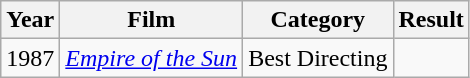<table class="wikitable">
<tr>
<th>Year</th>
<th>Film</th>
<th>Category</th>
<th>Result</th>
</tr>
<tr>
<td style="text-align:center;">1987</td>
<td style="text-align:center;"><a href='#'><em>Empire of the Sun</em></a></td>
<td style="text-align:center;">Best Directing</td>
<td></td>
</tr>
</table>
